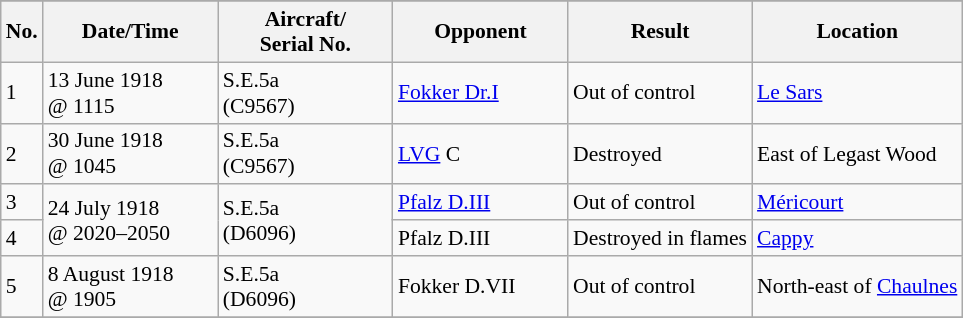<table class="wikitable" style="font-size:90%;">
<tr>
</tr>
<tr>
<th>No.</th>
<th width="110">Date/Time</th>
<th width="110">Aircraft/<br>Serial No.</th>
<th width="110">Opponent</th>
<th>Result</th>
<th>Location</th>
</tr>
<tr>
<td>1</td>
<td>13 June 1918<br>@ 1115</td>
<td>S.E.5a<br>(C9567)</td>
<td><a href='#'>Fokker Dr.I</a></td>
<td>Out of control</td>
<td><a href='#'>Le Sars</a></td>
</tr>
<tr>
<td>2</td>
<td>30 June 1918<br>@ 1045</td>
<td>S.E.5a<br>(C9567)</td>
<td><a href='#'>LVG</a> C</td>
<td>Destroyed</td>
<td>East of Legast Wood</td>
</tr>
<tr>
<td>3</td>
<td rowspan="2">24 July 1918<br>@ 2020–2050</td>
<td rowspan="2">S.E.5a<br>(D6096)</td>
<td><a href='#'>Pfalz D.III</a></td>
<td>Out of control</td>
<td><a href='#'>Méricourt</a></td>
</tr>
<tr>
<td>4</td>
<td>Pfalz D.III</td>
<td>Destroyed in flames</td>
<td><a href='#'>Cappy</a></td>
</tr>
<tr>
<td>5</td>
<td>8 August 1918<br>@ 1905</td>
<td>S.E.5a<br>(D6096)</td>
<td>Fokker D.VII</td>
<td>Out of control</td>
<td>North-east of <a href='#'>Chaulnes</a></td>
</tr>
<tr>
</tr>
</table>
